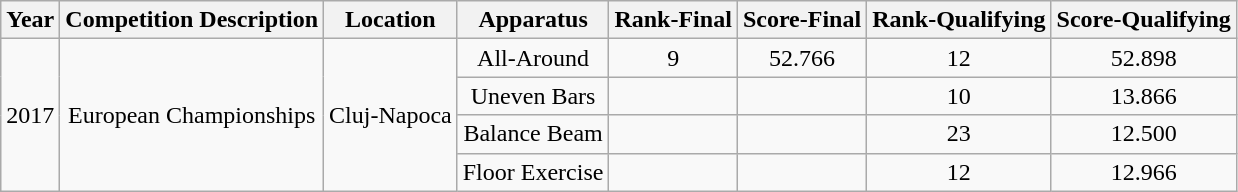<table class="wikitable" style="text-align:center">
<tr>
<th>Year</th>
<th>Competition Description</th>
<th>Location</th>
<th>Apparatus</th>
<th>Rank-Final</th>
<th>Score-Final</th>
<th>Rank-Qualifying</th>
<th>Score-Qualifying</th>
</tr>
<tr>
<td rowspan=4>2017</td>
<td rowspan=4>European Championships</td>
<td rowspan=4>Cluj-Napoca</td>
<td>All-Around</td>
<td>9</td>
<td>52.766</td>
<td>12</td>
<td>52.898</td>
</tr>
<tr>
<td>Uneven Bars</td>
<td></td>
<td></td>
<td>10</td>
<td>13.866</td>
</tr>
<tr>
<td>Balance Beam</td>
<td></td>
<td></td>
<td>23</td>
<td>12.500</td>
</tr>
<tr>
<td>Floor Exercise</td>
<td></td>
<td></td>
<td>12</td>
<td>12.966</td>
</tr>
</table>
